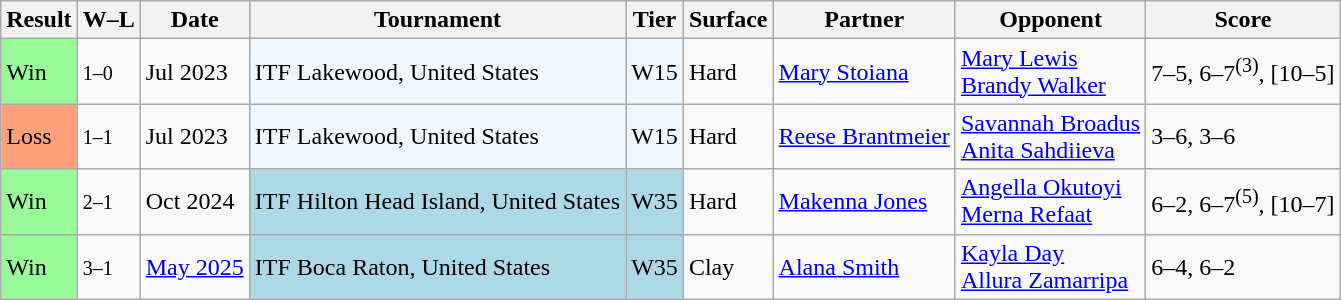<table class="sortable wikitable">
<tr>
<th>Result</th>
<th class="unsortable">W–L</th>
<th>Date</th>
<th>Tournament</th>
<th>Tier</th>
<th>Surface</th>
<th>Partner</th>
<th>Opponent</th>
<th class="unsortable">Score</th>
</tr>
<tr>
<td style="background:#98fb98;">Win</td>
<td><small>1–0</small></td>
<td>Jul 2023</td>
<td style="background:#f0f8ff;">ITF Lakewood, United States</td>
<td style="background:#f0f8ff;">W15</td>
<td>Hard</td>
<td> <a href='#'>Mary Stoiana</a></td>
<td> <a href='#'>Mary Lewis</a> <br>  <a href='#'>Brandy Walker</a></td>
<td>7–5, 6–7<sup>(3)</sup>, [10–5]</td>
</tr>
<tr>
<td style="background:#ffa07a;">Loss</td>
<td><small>1–1</small></td>
<td>Jul 2023</td>
<td style="background:#f0f8ff;">ITF Lakewood, United States</td>
<td style="background:#f0f8ff;">W15</td>
<td>Hard</td>
<td> <a href='#'>Reese Brantmeier</a></td>
<td> <a href='#'>Savannah Broadus</a> <br>  <a href='#'>Anita Sahdiieva</a></td>
<td>3–6, 3–6</td>
</tr>
<tr>
<td style="background:#98fb98;">Win</td>
<td><small>2–1</small></td>
<td>Oct 2024</td>
<td style="background:lightblue;">ITF Hilton Head Island, United States</td>
<td style="background:lightblue;">W35</td>
<td>Hard</td>
<td> <a href='#'>Makenna Jones</a></td>
<td> <a href='#'>Angella Okutoyi</a> <br>  <a href='#'>Merna Refaat</a></td>
<td>6–2, 6–7<sup>(5)</sup>, [10–7]</td>
</tr>
<tr>
<td style="background:#98fb98;">Win</td>
<td><small>3–1</small></td>
<td><a href='#'>May 2025</a></td>
<td style="background:lightblue;">ITF Boca Raton, United States</td>
<td style="background:lightblue;">W35</td>
<td>Clay</td>
<td> <a href='#'>Alana Smith</a></td>
<td> <a href='#'>Kayla Day</a> <br>  <a href='#'>Allura Zamarripa</a></td>
<td>6–4, 6–2</td>
</tr>
</table>
